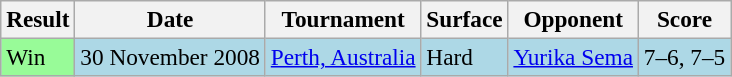<table class="sortable wikitable" style=font-size:97%>
<tr>
<th>Result</th>
<th>Date</th>
<th>Tournament</th>
<th>Surface</th>
<th>Opponent</th>
<th>Score</th>
</tr>
<tr style="background:lightblue;">
<td bgcolor=98FB98>Win</td>
<td>30 November 2008</td>
<td><a href='#'>Perth, Australia</a></td>
<td>Hard</td>
<td> <a href='#'>Yurika Sema</a></td>
<td>7–6, 7–5</td>
</tr>
</table>
